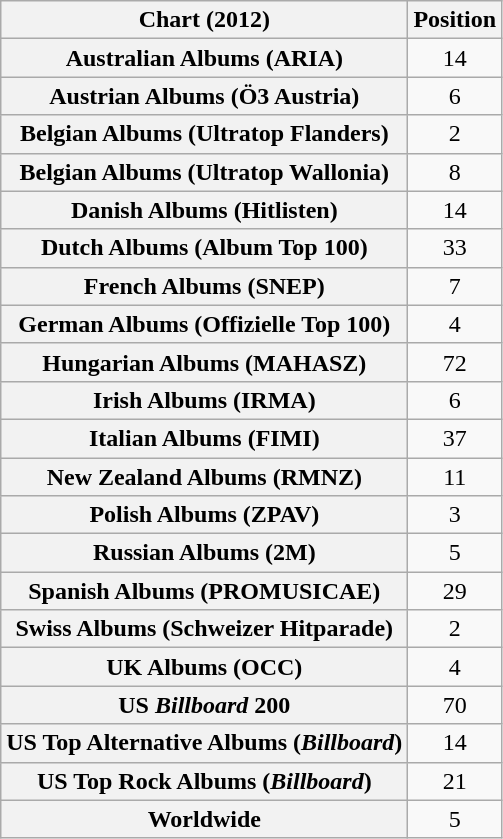<table class="wikitable plainrowheaders sortable" style="text-align:center">
<tr>
<th scope="col">Chart (2012)</th>
<th scope="col">Position</th>
</tr>
<tr>
<th scope="row">Australian Albums (ARIA)</th>
<td>14</td>
</tr>
<tr>
<th scope="row">Austrian Albums (Ö3 Austria)</th>
<td>6</td>
</tr>
<tr>
<th scope="row">Belgian Albums (Ultratop Flanders)</th>
<td>2</td>
</tr>
<tr>
<th scope="row">Belgian Albums (Ultratop Wallonia)</th>
<td>8</td>
</tr>
<tr>
<th scope="row">Danish Albums (Hitlisten)</th>
<td>14</td>
</tr>
<tr>
<th scope="row">Dutch Albums (Album Top 100)</th>
<td>33</td>
</tr>
<tr>
<th scope="row">French Albums (SNEP)</th>
<td>7</td>
</tr>
<tr>
<th scope="row">German Albums (Offizielle Top 100)</th>
<td>4</td>
</tr>
<tr>
<th scope="row">Hungarian Albums (MAHASZ)</th>
<td>72</td>
</tr>
<tr>
<th scope="row">Irish Albums (IRMA)</th>
<td>6</td>
</tr>
<tr>
<th scope="row">Italian Albums (FIMI)</th>
<td>37</td>
</tr>
<tr>
<th scope="row">New Zealand Albums (RMNZ)</th>
<td>11</td>
</tr>
<tr>
<th scope="row">Polish Albums (ZPAV)</th>
<td>3</td>
</tr>
<tr>
<th scope="row">Russian Albums (2M)</th>
<td>5</td>
</tr>
<tr>
<th scope="row">Spanish Albums (PROMUSICAE)</th>
<td>29</td>
</tr>
<tr>
<th scope="row">Swiss Albums (Schweizer Hitparade)</th>
<td>2</td>
</tr>
<tr>
<th scope="row">UK Albums (OCC)</th>
<td>4</td>
</tr>
<tr>
<th scope="row">US <em>Billboard</em> 200</th>
<td>70</td>
</tr>
<tr>
<th scope="row">US Top Alternative Albums (<em>Billboard</em>)</th>
<td>14</td>
</tr>
<tr>
<th scope="row">US Top Rock Albums (<em>Billboard</em>)</th>
<td>21</td>
</tr>
<tr>
<th scope="row">Worldwide</th>
<td>5</td>
</tr>
</table>
